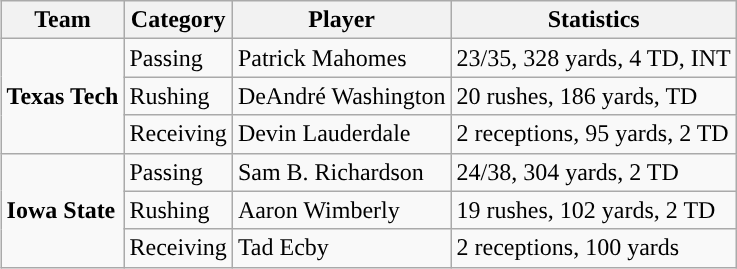<table class="wikitable" style="float: right;">
<tr>
<th>Team</th>
<th>Category</th>
<th>Player</th>
<th>Statistics</th>
</tr>
<tr>
<td rowspan=3><strong>Texas Tech</strong></td>
<td>Passing</td>
<td>Patrick Mahomes</td>
<td>23/35, 328 yards, 4 TD, INT</td>
</tr>
<tr>
<td>Rushing</td>
<td>DeAndré Washington</td>
<td>20 rushes, 186 yards, TD</td>
</tr>
<tr>
<td>Receiving</td>
<td>Devin Lauderdale</td>
<td>2 receptions, 95 yards, 2 TD</td>
</tr>
<tr>
<td rowspan=3><strong>Iowa State</strong></td>
<td>Passing</td>
<td>Sam B. Richardson</td>
<td>24/38, 304 yards, 2 TD</td>
</tr>
<tr>
<td>Rushing</td>
<td>Aaron Wimberly</td>
<td>19 rushes, 102 yards, 2 TD</td>
</tr>
<tr>
<td>Receiving</td>
<td>Tad Ecby</td>
<td>2 receptions, 100 yards</td>
</tr>
</table>
